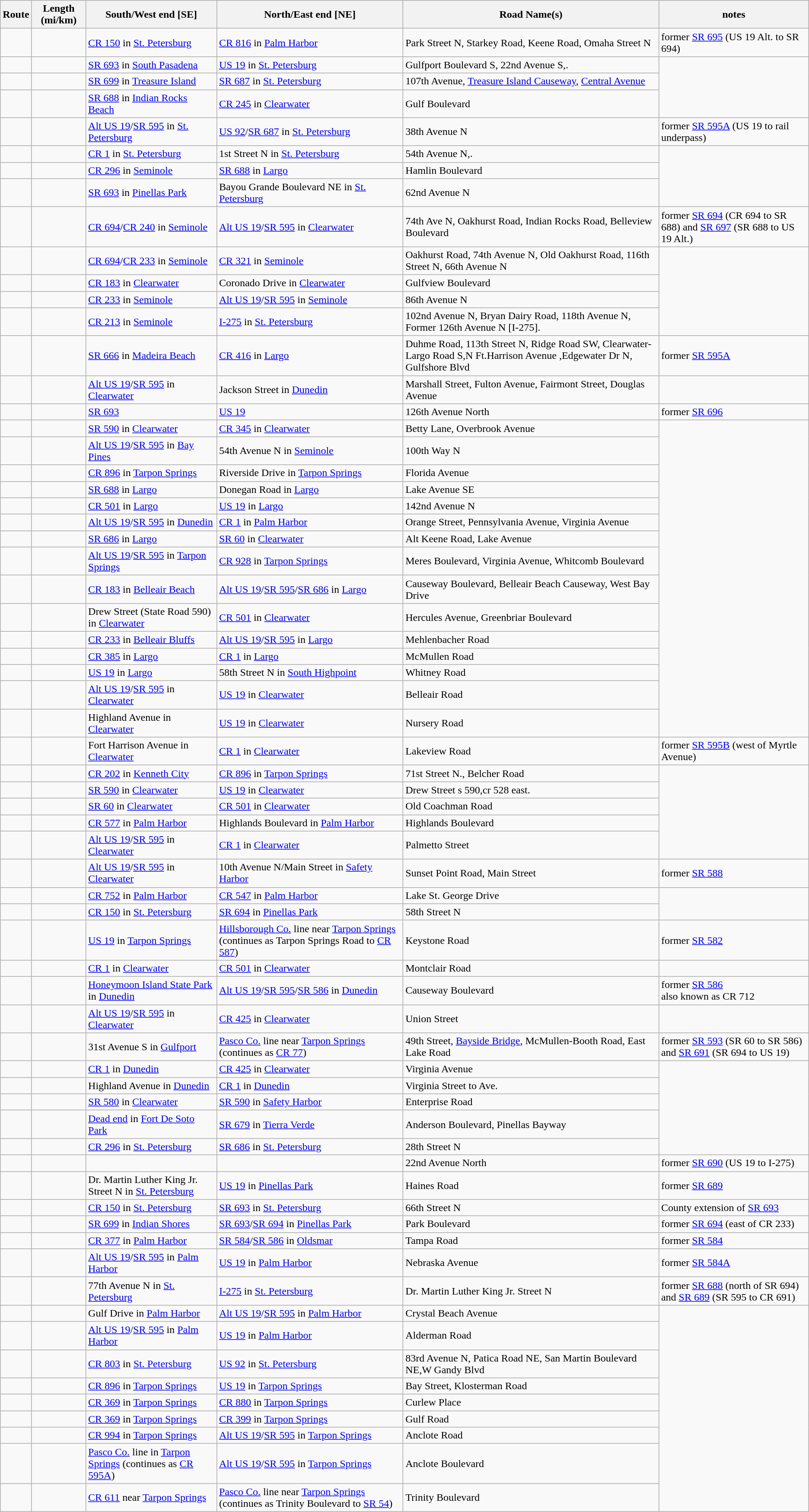<table class="wikitable sortable">
<tr>
<th>Route</th>
<th>Length (mi/km)</th>
<th>South/West end [SE]</th>
<th>North/East end [NE]</th>
<th>Road Name(s)</th>
<th>notes</th>
</tr>
<tr Here are all county roads in Pinellas county,fl:>
<td></td>
<td></td>
<td><a href='#'>CR 150</a> in <a href='#'>St. Petersburg</a></td>
<td><a href='#'>CR 816</a> in <a href='#'>Palm Harbor</a></td>
<td>Park Street N, Starkey Road, Keene Road, Omaha Street N</td>
<td>former <a href='#'>SR 695</a> (US 19 Alt. to SR 694)</td>
</tr>
<tr>
<td></td>
<td></td>
<td><a href='#'>SR 693</a> in <a href='#'>South Pasadena</a></td>
<td><a href='#'>US 19</a> in <a href='#'>St. Petersburg</a></td>
<td>Gulfport Boulevard S, 22nd Avenue S,.</td>
</tr>
<tr>
<td></td>
<td></td>
<td><a href='#'>SR 699</a> in <a href='#'>Treasure Island</a></td>
<td><a href='#'>SR 687</a> in <a href='#'>St. Petersburg</a></td>
<td>107th Avenue, <a href='#'>Treasure Island Causeway</a>, <a href='#'>Central Avenue</a></td>
</tr>
<tr>
<td></td>
<td></td>
<td><a href='#'>SR 688</a> in <a href='#'>Indian Rocks Beach</a></td>
<td><a href='#'>CR 245</a> in <a href='#'>Clearwater</a></td>
<td>Gulf Boulevard</td>
</tr>
<tr>
<td></td>
<td></td>
<td><a href='#'>Alt US 19</a>/<a href='#'>SR 595</a> in <a href='#'>St. Petersburg</a></td>
<td><a href='#'>US 92</a>/<a href='#'>SR 687</a> in <a href='#'>St. Petersburg</a></td>
<td>38th Avenue N</td>
<td>former <a href='#'>SR 595A</a> (US 19 to rail underpass)</td>
</tr>
<tr>
<td></td>
<td></td>
<td><a href='#'>CR 1</a> in <a href='#'>St. Petersburg</a></td>
<td>1st Street N in <a href='#'>St. Petersburg</a></td>
<td>54th Avenue N,.</td>
</tr>
<tr>
<td></td>
<td></td>
<td><a href='#'>CR 296</a> in <a href='#'>Seminole</a></td>
<td><a href='#'>SR 688</a> in <a href='#'>Largo</a></td>
<td>Hamlin Boulevard</td>
</tr>
<tr>
<td></td>
<td></td>
<td><a href='#'>SR 693</a> in <a href='#'>Pinellas Park</a></td>
<td>Bayou Grande Boulevard NE in <a href='#'>St. Petersburg</a></td>
<td>62nd Avenue N</td>
</tr>
<tr>
<td></td>
<td></td>
<td><a href='#'>CR 694</a>/<a href='#'>CR 240</a> in <a href='#'>Seminole</a></td>
<td><a href='#'>Alt US 19</a>/<a href='#'>SR 595</a> in <a href='#'>Clearwater</a></td>
<td>74th Ave N, Oakhurst Road, Indian Rocks Road, Belleview Boulevard</td>
<td>former <a href='#'>SR 694</a> (CR 694 to SR 688) and <a href='#'>SR 697</a> (SR 688 to US 19 Alt.)</td>
</tr>
<tr>
<td></td>
<td></td>
<td><a href='#'>CR 694</a>/<a href='#'>CR 233</a> in <a href='#'>Seminole</a></td>
<td><a href='#'>CR 321</a> in <a href='#'>Seminole</a></td>
<td>Oakhurst Road, 74th Avenue N, Old Oakhurst Road, 116th Street N, 66th Avenue N</td>
</tr>
<tr>
<td></td>
<td></td>
<td><a href='#'>CR 183</a> in <a href='#'>Clearwater</a></td>
<td>Coronado Drive in <a href='#'>Clearwater</a></td>
<td>Gulfview Boulevard</td>
</tr>
<tr>
<td></td>
<td></td>
<td><a href='#'>CR 233</a> in <a href='#'>Seminole</a></td>
<td><a href='#'>Alt US 19</a>/<a href='#'>SR 595</a> in <a href='#'>Seminole</a></td>
<td>86th Avenue N</td>
</tr>
<tr>
<td></td>
<td></td>
<td><a href='#'>CR 213</a> in <a href='#'>Seminole</a></td>
<td><a href='#'>I-275</a> in <a href='#'>St. Petersburg</a></td>
<td>102nd Avenue N, Bryan Dairy Road, 118th Avenue N, Former 126th Avenue N [I-275].</td>
</tr>
<tr>
<td></td>
<td></td>
<td><a href='#'>SR 666</a> in <a href='#'>Madeira Beach</a></td>
<td><a href='#'>CR 416</a> in <a href='#'>Largo</a></td>
<td>Duhme Road, 113th Street N, Ridge Road SW, Clearwater-Largo Road S,N Ft.Harrison Avenue ,Edgewater Dr N, Gulfshore Blvd</td>
<td>former <a href='#'>SR 595A</a></td>
</tr>
<tr>
<td></td>
<td></td>
<td><a href='#'>Alt US 19</a>/<a href='#'>SR 595</a> in <a href='#'>Clearwater</a></td>
<td>Jackson Street in <a href='#'>Dunedin</a></td>
<td>Marshall Street, Fulton Avenue, Fairmont Street, Douglas Avenue</td>
</tr>
<tr>
<td></td>
<td></td>
<td><a href='#'>SR 693</a></td>
<td><a href='#'>US 19</a></td>
<td>126th Avenue North</td>
<td>former <a href='#'>SR 696</a></td>
</tr>
<tr>
<td></td>
<td></td>
<td><a href='#'>SR 590</a> in <a href='#'>Clearwater</a></td>
<td><a href='#'>CR 345</a> in <a href='#'>Clearwater</a></td>
<td>Betty Lane, Overbrook Avenue</td>
</tr>
<tr>
<td></td>
<td></td>
<td><a href='#'>Alt US 19</a>/<a href='#'>SR 595</a> in <a href='#'>Bay Pines</a></td>
<td>54th Avenue N in <a href='#'>Seminole</a></td>
<td>100th Way N</td>
</tr>
<tr>
<td></td>
<td></td>
<td><a href='#'>CR 896</a> in <a href='#'>Tarpon Springs</a></td>
<td>Riverside Drive in <a href='#'>Tarpon Springs</a></td>
<td>Florida Avenue</td>
</tr>
<tr>
<td></td>
<td></td>
<td><a href='#'>SR 688</a> in <a href='#'>Largo</a></td>
<td>Donegan Road in <a href='#'>Largo</a></td>
<td>Lake Avenue SE</td>
</tr>
<tr>
<td></td>
<td></td>
<td><a href='#'>CR 501</a> in <a href='#'>Largo</a></td>
<td><a href='#'>US 19</a> in <a href='#'>Largo</a></td>
<td>142nd Avenue N</td>
</tr>
<tr>
<td></td>
<td></td>
<td><a href='#'>Alt US 19</a>/<a href='#'>SR 595</a> in <a href='#'>Dunedin</a></td>
<td><a href='#'>CR 1</a> in <a href='#'>Palm Harbor</a></td>
<td>Orange Street, Pennsylvania Avenue, Virginia Avenue</td>
</tr>
<tr>
<td></td>
<td></td>
<td><a href='#'>SR 686</a> in <a href='#'>Largo</a></td>
<td><a href='#'>SR 60</a> in <a href='#'>Clearwater</a></td>
<td>Alt Keene Road, Lake Avenue</td>
</tr>
<tr>
<td></td>
<td></td>
<td><a href='#'>Alt US 19</a>/<a href='#'>SR 595</a> in <a href='#'>Tarpon Springs</a></td>
<td><a href='#'>CR 928</a> in <a href='#'>Tarpon Springs</a></td>
<td>Meres Boulevard, Virginia Avenue, Whitcomb Boulevard</td>
</tr>
<tr>
<td></td>
<td></td>
<td><a href='#'>CR 183</a> in <a href='#'>Belleair Beach</a></td>
<td><a href='#'>Alt US 19</a>/<a href='#'>SR 595</a>/<a href='#'>SR 686</a> in <a href='#'>Largo</a></td>
<td>Causeway Boulevard, Belleair Beach Causeway, West Bay Drive</td>
</tr>
<tr>
<td></td>
<td></td>
<td>Drew Street (State Road 590) in <a href='#'>Clearwater</a></td>
<td><a href='#'>CR 501</a> in <a href='#'>Clearwater</a></td>
<td>Hercules Avenue, Greenbriar Boulevard</td>
</tr>
<tr>
<td></td>
<td></td>
<td><a href='#'>CR 233</a> in <a href='#'>Belleair Bluffs</a></td>
<td><a href='#'>Alt US 19</a>/<a href='#'>SR 595</a> in <a href='#'>Largo</a></td>
<td>Mehlenbacher Road</td>
</tr>
<tr>
<td></td>
<td></td>
<td><a href='#'>CR 385</a> in <a href='#'>Largo</a></td>
<td><a href='#'>CR 1</a> in <a href='#'>Largo</a></td>
<td>McMullen Road</td>
</tr>
<tr>
<td></td>
<td></td>
<td><a href='#'>US 19</a> in <a href='#'>Largo</a></td>
<td>58th Street N in <a href='#'>South Highpoint</a></td>
<td>Whitney Road</td>
</tr>
<tr>
<td></td>
<td></td>
<td><a href='#'>Alt US 19</a>/<a href='#'>SR 595</a> in <a href='#'>Clearwater</a></td>
<td><a href='#'>US 19</a> in <a href='#'>Clearwater</a></td>
<td>Belleair Road</td>
</tr>
<tr>
<td></td>
<td></td>
<td>Highland Avenue in <a href='#'>Clearwater</a></td>
<td><a href='#'>US 19</a> in <a href='#'>Clearwater</a></td>
<td>Nursery Road</td>
</tr>
<tr>
<td></td>
<td></td>
<td>Fort Harrison Avenue in <a href='#'>Clearwater</a></td>
<td><a href='#'>CR 1</a> in <a href='#'>Clearwater</a></td>
<td>Lakeview Road</td>
<td>former <a href='#'>SR 595B</a> (west of Myrtle Avenue)</td>
</tr>
<tr>
<td></td>
<td></td>
<td><a href='#'>CR 202</a> in <a href='#'>Kenneth City</a></td>
<td><a href='#'>CR 896</a> in <a href='#'>Tarpon Springs</a></td>
<td>71st Street N., Belcher Road</td>
</tr>
<tr 110th Ave Pinellas Pk,124th Ave,St Pete [mispelled word Pinellas Pk] 13080 blk Pinellas Park fl,to sr 60 clearwater fl,Drew St,And Klosterman Rd Tarpon Spgs.>
<td></td>
<td></td>
<td><a href='#'>SR 590</a> in <a href='#'>Clearwater</a></td>
<td><a href='#'>US 19</a> in <a href='#'>Clearwater</a></td>
<td>Drew Street s 590,cr 528 east.</td>
</tr>
<tr>
<td></td>
<td></td>
<td><a href='#'>SR 60</a> in <a href='#'>Clearwater</a></td>
<td><a href='#'>CR 501</a> in <a href='#'>Clearwater</a></td>
<td>Old Coachman Road</td>
</tr>
<tr>
<td></td>
<td></td>
<td><a href='#'>CR 577</a> in <a href='#'>Palm Harbor</a></td>
<td>Highlands Boulevard in <a href='#'>Palm Harbor</a></td>
<td>Highlands Boulevard</td>
</tr>
<tr>
<td></td>
<td></td>
<td><a href='#'>Alt US 19</a>/<a href='#'>SR 595</a> in <a href='#'>Clearwater</a></td>
<td><a href='#'>CR 1</a> in <a href='#'>Clearwater</a></td>
<td>Palmetto Street</td>
</tr>
<tr>
<td></td>
<td></td>
<td><a href='#'>Alt US 19</a>/<a href='#'>SR 595</a> in <a href='#'>Clearwater</a></td>
<td>10th Avenue N/Main Street in <a href='#'>Safety Harbor</a></td>
<td>Sunset Point Road, Main Street</td>
<td>former <a href='#'>SR 588</a></td>
</tr>
<tr>
<td></td>
<td></td>
<td><a href='#'>CR 752</a> in <a href='#'>Palm Harbor</a></td>
<td><a href='#'>CR 547</a> in <a href='#'>Palm Harbor</a></td>
<td>Lake St. George Drive</td>
</tr>
<tr>
<td></td>
<td></td>
<td><a href='#'>CR 150</a> in <a href='#'>St. Petersburg</a></td>
<td><a href='#'>SR 694</a> in <a href='#'>Pinellas Park</a></td>
<td>58th Street N</td>
</tr>
<tr>
<td></td>
<td></td>
<td><a href='#'>US 19</a> in <a href='#'>Tarpon Springs</a></td>
<td><a href='#'>Hillsborough Co.</a> line near <a href='#'>Tarpon Springs</a> (continues as Tarpon Springs Road to <a href='#'>CR 587</a>)</td>
<td>Keystone Road</td>
<td>former <a href='#'>SR 582</a></td>
</tr>
<tr>
<td></td>
<td></td>
<td><a href='#'>CR 1</a> in <a href='#'>Clearwater</a></td>
<td><a href='#'>CR 501</a> in <a href='#'>Clearwater</a></td>
<td>Montclair Road</td>
</tr>
<tr>
<td></td>
<td></td>
<td><a href='#'>Honeymoon Island State Park</a> in <a href='#'>Dunedin</a></td>
<td><a href='#'>Alt US 19</a>/<a href='#'>SR 595</a>/<a href='#'>SR 586</a> in <a href='#'>Dunedin</a></td>
<td>Causeway Boulevard</td>
<td>former <a href='#'>SR 586</a><br>also known as CR 712</td>
</tr>
<tr>
<td></td>
<td></td>
<td><a href='#'>Alt US 19</a>/<a href='#'>SR 595</a> in <a href='#'>Clearwater</a></td>
<td><a href='#'>CR 425</a> in <a href='#'>Clearwater</a></td>
<td>Union Street</td>
</tr>
<tr>
<td></td>
<td></td>
<td>31st Avenue S in <a href='#'>Gulfport</a></td>
<td><a href='#'>Pasco Co.</a> line near <a href='#'>Tarpon Springs</a> (continues as <a href='#'>CR 77</a>)</td>
<td>49th Street, <a href='#'>Bayside Bridge</a>, McMullen-Booth Road, East Lake Road</td>
<td>former <a href='#'>SR 593</a> (SR 60 to SR 586) and <a href='#'>SR 691</a> (SR 694 to US 19)</td>
</tr>
<tr>
<td></td>
<td></td>
<td><a href='#'>CR 1</a> in <a href='#'>Dunedin</a></td>
<td><a href='#'>CR 425</a> in <a href='#'>Clearwater</a></td>
<td>Virginia Avenue</td>
</tr>
<tr>
<td></td>
<td></td>
<td>Highland Avenue in <a href='#'>Dunedin</a></td>
<td><a href='#'>CR 1</a> in <a href='#'>Dunedin</a></td>
<td>Virginia Street to Ave.</td>
</tr>
<tr>
<td></td>
<td></td>
<td><a href='#'>SR 580</a> in <a href='#'>Clearwater</a></td>
<td><a href='#'>SR 590</a> in <a href='#'>Safety Harbor</a></td>
<td>Enterprise Road</td>
</tr>
<tr>
<td></td>
<td></td>
<td><a href='#'>Dead end</a> in <a href='#'>Fort De Soto Park</a></td>
<td><a href='#'>SR 679</a> in <a href='#'>Tierra Verde</a></td>
<td>Anderson Boulevard, Pinellas Bayway</td>
</tr>
<tr>
<td></td>
<td></td>
<td><a href='#'>CR 296</a> in <a href='#'>St. Petersburg</a></td>
<td><a href='#'>SR 686</a> in <a href='#'>St. Petersburg</a></td>
<td>28th Street N</td>
</tr>
<tr>
<td></td>
<td></td>
<td></td>
<td></td>
<td>22nd Avenue North</td>
<td>former <a href='#'>SR 690</a> (US 19 to I-275)</td>
</tr>
<tr>
<td></td>
<td></td>
<td>Dr. Martin Luther King Jr. Street N in <a href='#'>St. Petersburg</a></td>
<td><a href='#'>US 19</a> in <a href='#'>Pinellas Park</a></td>
<td>Haines Road</td>
<td>former <a href='#'>SR 689</a></td>
</tr>
<tr>
<td></td>
<td></td>
<td><a href='#'>CR 150</a> in <a href='#'>St. Petersburg</a></td>
<td><a href='#'>SR 693</a> in <a href='#'>St. Petersburg</a></td>
<td>66th Street N</td>
<td>County extension of <a href='#'>SR 693</a></td>
</tr>
<tr>
<td></td>
<td></td>
<td><a href='#'>SR 699</a> in <a href='#'>Indian Shores</a></td>
<td><a href='#'>SR 693</a>/<a href='#'>SR 694</a> in <a href='#'>Pinellas Park</a></td>
<td>Park Boulevard</td>
<td>former <a href='#'>SR 694</a> (east of CR 233)</td>
</tr>
<tr>
<td></td>
<td></td>
<td><a href='#'>CR 377</a> in <a href='#'>Palm Harbor</a></td>
<td><a href='#'>SR 584</a>/<a href='#'>SR 586</a> in <a href='#'>Oldsmar</a></td>
<td>Tampa Road</td>
<td>former <a href='#'>SR 584</a></td>
</tr>
<tr>
<td></td>
<td></td>
<td><a href='#'>Alt US 19</a>/<a href='#'>SR 595</a> in <a href='#'>Palm Harbor</a></td>
<td><a href='#'>US 19</a> in <a href='#'>Palm Harbor</a></td>
<td>Nebraska Avenue</td>
<td>former <a href='#'>SR 584A</a></td>
</tr>
<tr>
<td></td>
<td></td>
<td>77th Avenue N in <a href='#'>St. Petersburg</a></td>
<td><a href='#'>I-275</a> in <a href='#'>St. Petersburg</a></td>
<td>Dr. Martin Luther King Jr. Street N</td>
<td>former <a href='#'>SR 688</a> (north of SR 694) and <a href='#'>SR 689</a> (SR 595 to CR 691)</td>
</tr>
<tr>
<td></td>
<td></td>
<td>Gulf Drive in <a href='#'>Palm Harbor</a></td>
<td><a href='#'>Alt US 19</a>/<a href='#'>SR 595</a> in <a href='#'>Palm Harbor</a></td>
<td>Crystal Beach Avenue</td>
</tr>
<tr>
<td></td>
<td></td>
<td><a href='#'>Alt US 19</a>/<a href='#'>SR 595</a> in <a href='#'>Palm Harbor</a></td>
<td><a href='#'>US 19</a> in <a href='#'>Palm Harbor</a></td>
<td>Alderman Road</td>
</tr>
<tr>
<td></td>
<td></td>
<td><a href='#'>CR 803</a> in <a href='#'>St. Petersburg</a></td>
<td><a href='#'>US 92</a> in <a href='#'>St. Petersburg</a></td>
<td>83rd Avenue N, Patica Road NE, San Martin Boulevard NE,W Gandy Blvd</td>
</tr>
<tr>
<td></td>
<td></td>
<td><a href='#'>CR 896</a> in <a href='#'>Tarpon Springs</a></td>
<td><a href='#'>US 19</a> in <a href='#'>Tarpon Springs</a></td>
<td>Bay Street, Klosterman Road</td>
</tr>
<tr>
<td></td>
<td></td>
<td><a href='#'>CR 369</a> in <a href='#'>Tarpon Springs</a></td>
<td><a href='#'>CR 880</a> in <a href='#'>Tarpon Springs</a></td>
<td>Curlew Place</td>
</tr>
<tr>
<td></td>
<td></td>
<td><a href='#'>CR 369</a> in <a href='#'>Tarpon Springs</a></td>
<td><a href='#'>CR 399</a> in <a href='#'>Tarpon Springs</a></td>
<td>Gulf Road</td>
</tr>
<tr>
<td></td>
<td></td>
<td><a href='#'>CR 994</a> in <a href='#'>Tarpon Springs</a></td>
<td><a href='#'>Alt US 19</a>/<a href='#'>SR 595</a> in <a href='#'>Tarpon Springs</a></td>
<td>Anclote Road</td>
</tr>
<tr>
<td></td>
<td></td>
<td><a href='#'>Pasco Co.</a> line in <a href='#'>Tarpon Springs</a> (continues as <a href='#'>CR 595A</a>)</td>
<td><a href='#'>Alt US 19</a>/<a href='#'>SR 595</a> in <a href='#'>Tarpon Springs</a></td>
<td>Anclote Boulevard</td>
</tr>
<tr>
<td></td>
<td></td>
<td><a href='#'>CR 611</a> near <a href='#'>Tarpon Springs</a></td>
<td><a href='#'>Pasco Co.</a> line near <a href='#'>Tarpon Springs</a> (continues as Trinity Boulevard to <a href='#'>SR 54</a>)</td>
<td>Trinity Boulevard</td>
</tr>
</table>
